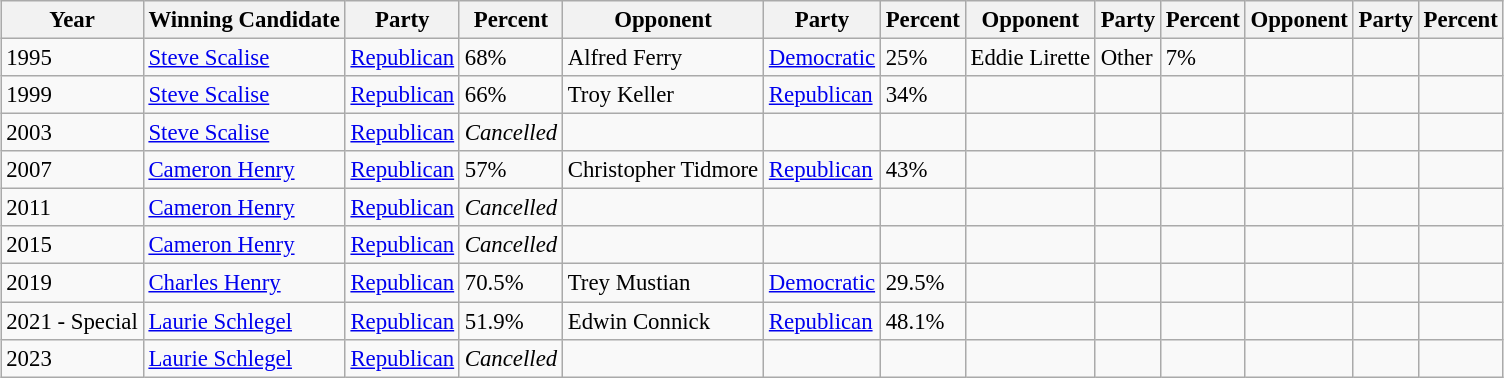<table class="wikitable" style="margin:0.5em auto; font-size:95%;">
<tr>
<th>Year</th>
<th>Winning Candidate</th>
<th>Party</th>
<th>Percent</th>
<th>Opponent</th>
<th>Party</th>
<th>Percent</th>
<th>Opponent</th>
<th>Party</th>
<th>Percent</th>
<th>Opponent</th>
<th>Party</th>
<th>Percent</th>
</tr>
<tr>
<td>1995</td>
<td><a href='#'>Steve Scalise</a></td>
<td><a href='#'>Republican</a></td>
<td>68%</td>
<td>Alfred Ferry</td>
<td><a href='#'>Democratic</a></td>
<td>25%</td>
<td>Eddie Lirette</td>
<td>Other</td>
<td>7%</td>
<td></td>
<td></td>
<td></td>
</tr>
<tr>
<td>1999</td>
<td><a href='#'>Steve Scalise</a></td>
<td><a href='#'>Republican</a></td>
<td>66%</td>
<td>Troy Keller</td>
<td><a href='#'>Republican</a></td>
<td>34%</td>
<td></td>
<td></td>
<td></td>
<td></td>
<td></td>
<td></td>
</tr>
<tr>
<td>2003</td>
<td><a href='#'>Steve Scalise</a></td>
<td><a href='#'>Republican</a></td>
<td><em>Cancelled</em></td>
<td></td>
<td></td>
<td></td>
<td></td>
<td></td>
<td></td>
<td></td>
<td></td>
<td></td>
</tr>
<tr>
<td>2007</td>
<td><a href='#'>Cameron Henry</a></td>
<td><a href='#'>Republican</a></td>
<td>57%</td>
<td>Christopher Tidmore</td>
<td><a href='#'>Republican</a></td>
<td>43%</td>
<td></td>
<td></td>
<td></td>
<td></td>
<td></td>
<td></td>
</tr>
<tr>
<td>2011</td>
<td><a href='#'>Cameron Henry</a></td>
<td><a href='#'>Republican</a></td>
<td><em>Cancelled</em></td>
<td></td>
<td></td>
<td></td>
<td></td>
<td></td>
<td></td>
<td></td>
<td></td>
<td></td>
</tr>
<tr>
<td>2015</td>
<td><a href='#'>Cameron Henry</a></td>
<td><a href='#'>Republican</a></td>
<td><em>Cancelled</em></td>
<td></td>
<td></td>
<td></td>
<td></td>
<td></td>
<td></td>
<td></td>
<td></td>
<td></td>
</tr>
<tr>
<td>2019</td>
<td><a href='#'>Charles Henry</a></td>
<td><a href='#'>Republican</a></td>
<td>70.5%</td>
<td>Trey Mustian</td>
<td><a href='#'>Democratic</a></td>
<td>29.5%</td>
<td></td>
<td></td>
<td></td>
<td></td>
<td></td>
<td></td>
</tr>
<tr>
<td>2021 - Special</td>
<td><a href='#'>Laurie Schlegel</a></td>
<td><a href='#'>Republican</a></td>
<td>51.9%</td>
<td>Edwin Connick</td>
<td><a href='#'>Republican</a></td>
<td>48.1%</td>
<td></td>
<td></td>
<td></td>
<td></td>
<td></td>
<td></td>
</tr>
<tr>
<td>2023</td>
<td><a href='#'>Laurie Schlegel</a></td>
<td><a href='#'>Republican</a></td>
<td><em>Cancelled</em></td>
<td></td>
<td></td>
<td></td>
<td></td>
<td></td>
<td></td>
<td></td>
<td></td>
<td></td>
</tr>
</table>
